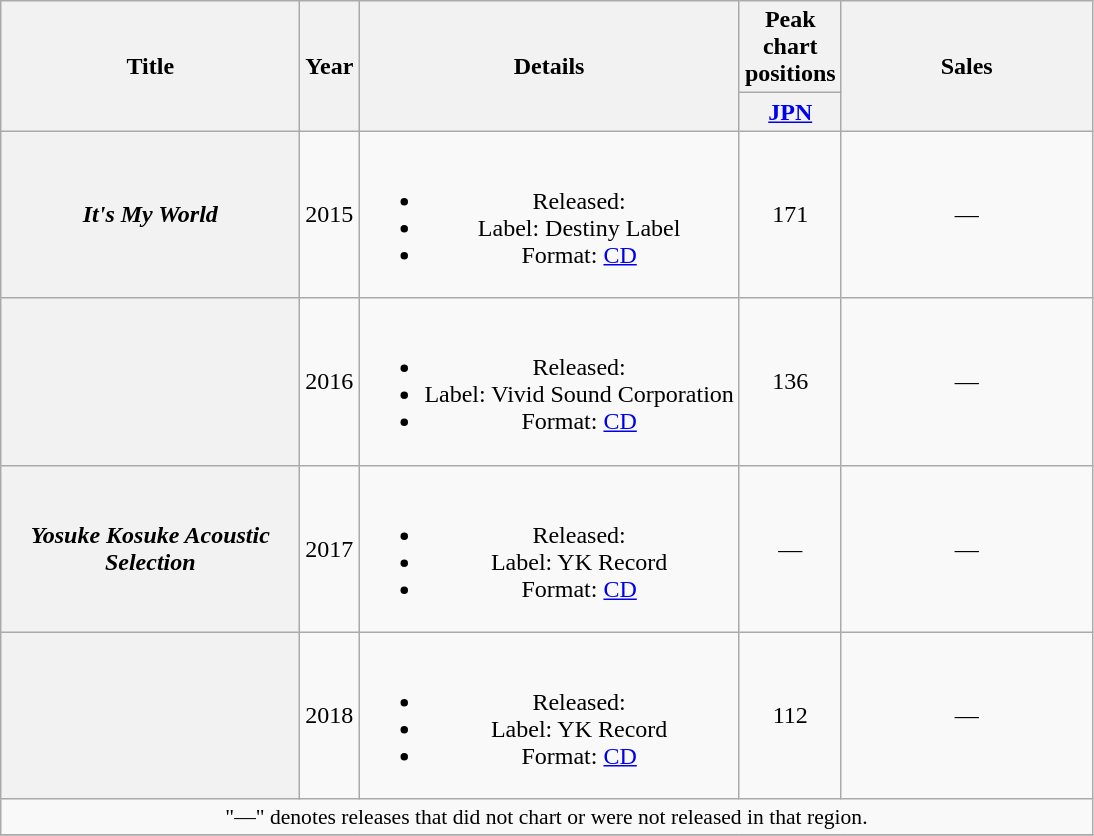<table class="wikitable plainrowheaders" style="text-align:center;">
<tr>
<th rowspan="2" style="width:12em;">Title</th>
<th rowspan="2">Year</th>
<th rowspan="2">Details</th>
<th colspan="1">Peak chart positions</th>
<th rowspan="2" style="width:10em;">Sales</th>
</tr>
<tr>
<th width="30"><a href='#'>JPN</a></th>
</tr>
<tr>
<th scope="row"><em>It's My World</em></th>
<td>2015</td>
<td><br><ul><li>Released: </li><li>Label: Destiny Label</li><li>Format: <a href='#'>CD</a></li></ul></td>
<td>171</td>
<td>—</td>
</tr>
<tr>
<th scope="row"></th>
<td>2016</td>
<td><br><ul><li>Released: </li><li>Label: Vivid Sound Corporation</li><li>Format: <a href='#'>CD</a></li></ul></td>
<td>136</td>
<td>—</td>
</tr>
<tr>
<th scope="row"><em>Yosuke Kosuke Acoustic Selection</em></th>
<td>2017</td>
<td><br><ul><li>Released: </li><li>Label: YK Record</li><li>Format: <a href='#'>CD</a></li></ul></td>
<td>—</td>
<td>—</td>
</tr>
<tr>
<th scope="row"></th>
<td>2018</td>
<td><br><ul><li>Released: </li><li>Label: YK Record</li><li>Format: <a href='#'>CD</a></li></ul></td>
<td>112</td>
<td>—</td>
</tr>
<tr>
<td colspan="5" style="font-size:90%;">"—" denotes releases that did not chart or were not released in that region.</td>
</tr>
<tr>
</tr>
</table>
